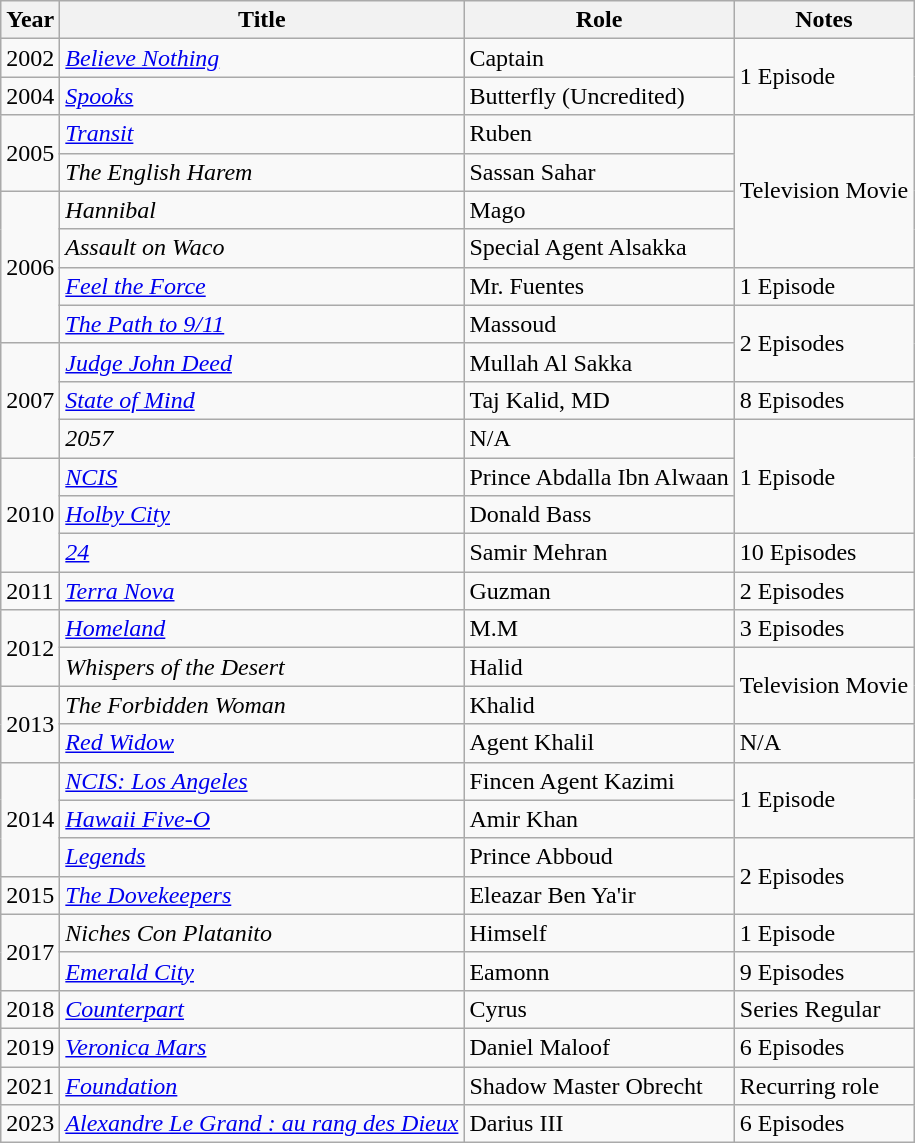<table class="wikitable sortable">
<tr>
<th>Year</th>
<th>Title</th>
<th>Role</th>
<th>Notes</th>
</tr>
<tr>
<td>2002</td>
<td><em><a href='#'>Believe Nothing</a></em></td>
<td>Captain</td>
<td rowspan="2">1 Episode</td>
</tr>
<tr>
<td>2004</td>
<td><em><a href='#'>Spooks</a></em></td>
<td>Butterfly (Uncredited)</td>
</tr>
<tr>
<td rowspan="2">2005</td>
<td><em><a href='#'>Transit</a></em></td>
<td>Ruben</td>
<td rowspan="4">Television Movie</td>
</tr>
<tr>
<td><em>The English Harem</em></td>
<td>Sassan Sahar</td>
</tr>
<tr>
<td rowspan="4">2006</td>
<td><em>Hannibal</em></td>
<td>Mago</td>
</tr>
<tr>
<td><em>Assault on Waco</em></td>
<td>Special Agent Alsakka</td>
</tr>
<tr>
<td><em><a href='#'>Feel the Force</a></em></td>
<td>Mr. Fuentes</td>
<td>1 Episode</td>
</tr>
<tr>
<td><em><a href='#'>The Path to 9/11</a></em></td>
<td>Massoud</td>
<td rowspan="2">2 Episodes</td>
</tr>
<tr>
<td rowspan="3">2007</td>
<td><em><a href='#'>Judge John Deed</a></em></td>
<td>Mullah Al Sakka</td>
</tr>
<tr>
<td><em><a href='#'>State of Mind</a></em></td>
<td>Taj Kalid, MD</td>
<td>8 Episodes</td>
</tr>
<tr>
<td><em>2057</em></td>
<td>N/A</td>
<td rowspan="3">1 Episode</td>
</tr>
<tr>
<td rowspan="3">2010</td>
<td><em><a href='#'>NCIS</a></em></td>
<td>Prince Abdalla Ibn Alwaan</td>
</tr>
<tr>
<td><em><a href='#'>Holby City</a></em></td>
<td>Donald Bass</td>
</tr>
<tr>
<td><em><a href='#'>24</a></em></td>
<td>Samir Mehran</td>
<td>10 Episodes</td>
</tr>
<tr>
<td>2011</td>
<td><em><a href='#'>Terra Nova</a></em></td>
<td>Guzman</td>
<td>2 Episodes</td>
</tr>
<tr>
<td rowspan="2">2012</td>
<td><em><a href='#'>Homeland</a></em></td>
<td>M.M</td>
<td>3 Episodes</td>
</tr>
<tr>
<td><em>Whispers of the Desert</em></td>
<td>Halid</td>
<td rowspan="2">Television Movie</td>
</tr>
<tr>
<td rowspan="2">2013</td>
<td><em>The Forbidden Woman</em></td>
<td>Khalid</td>
</tr>
<tr>
<td><em><a href='#'>Red Widow</a></em></td>
<td>Agent Khalil</td>
<td>N/A</td>
</tr>
<tr>
<td rowspan="3">2014</td>
<td><em><a href='#'>NCIS: Los Angeles</a></em></td>
<td>Fincen Agent Kazimi</td>
<td rowspan="2">1 Episode</td>
</tr>
<tr>
<td><em><a href='#'>Hawaii Five-O</a></em></td>
<td>Amir Khan</td>
</tr>
<tr>
<td><em><a href='#'>Legends</a></em></td>
<td>Prince Abboud</td>
<td rowspan="2">2 Episodes</td>
</tr>
<tr>
<td>2015</td>
<td><em><a href='#'>The Dovekeepers</a></em></td>
<td>Eleazar Ben Ya'ir</td>
</tr>
<tr>
<td rowspan="2">2017</td>
<td><em>Niches Con Platanito</em></td>
<td>Himself</td>
<td>1 Episode</td>
</tr>
<tr>
<td><em><a href='#'>Emerald City</a></em></td>
<td>Eamonn</td>
<td>9 Episodes</td>
</tr>
<tr>
<td>2018</td>
<td><em><a href='#'>Counterpart</a></em></td>
<td>Cyrus</td>
<td>Series Regular</td>
</tr>
<tr>
<td>2019</td>
<td><em><a href='#'>Veronica Mars</a></em></td>
<td>Daniel Maloof</td>
<td>6 Episodes</td>
</tr>
<tr>
<td>2021</td>
<td><em><a href='#'>Foundation</a></em></td>
<td>Shadow Master Obrecht</td>
<td>Recurring role</td>
</tr>
<tr>
<td>2023</td>
<td><em><a href='#'>Alexandre Le Grand : au rang des Dieux</a></em></td>
<td>Darius III</td>
<td>6 Episodes</td>
</tr>
</table>
